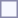<table style="border:1px solid #8888aa; background-color:#f7f8ff; padding:5px; font-size:95%; margin: 0px 12px 12px 0px;">
</table>
